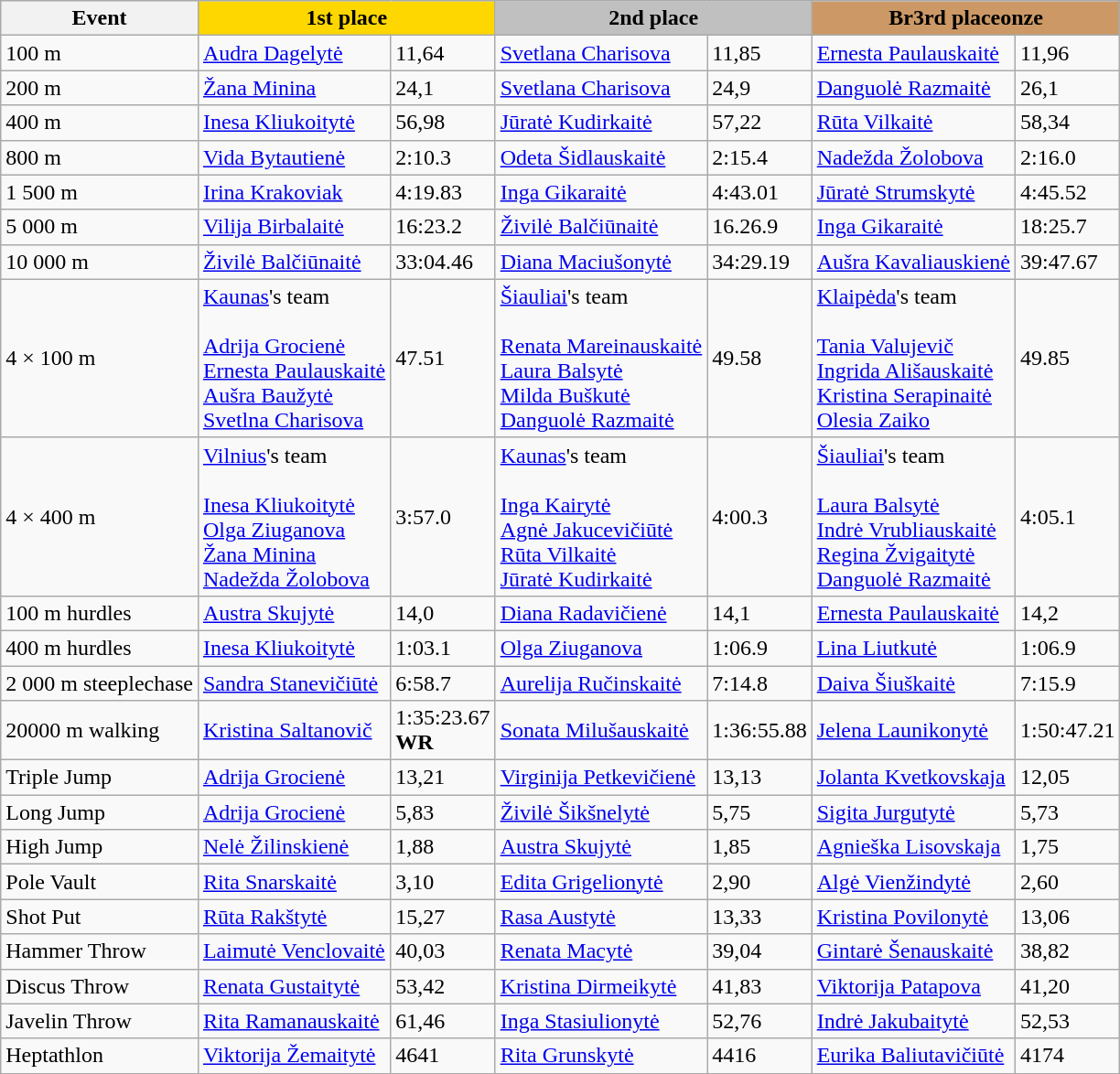<table class="wikitable">
<tr>
<th>Event</th>
<th style="background:gold;" colspan=2>1st place</th>
<th style="background:silver;" colspan=2>2nd place</th>
<th style="background:#CC9966;" colspan=2>Br3rd placeonze</th>
</tr>
<tr>
<td>100 m</td>
<td><a href='#'>Audra Dagelytė</a></td>
<td>11,64</td>
<td><a href='#'>Svetlana Charisova</a></td>
<td>11,85</td>
<td><a href='#'>Ernesta Paulauskaitė</a></td>
<td>11,96</td>
</tr>
<tr>
<td>200 m</td>
<td><a href='#'>Žana Minina</a></td>
<td>24,1</td>
<td><a href='#'>Svetlana Charisova</a></td>
<td>24,9</td>
<td><a href='#'>Danguolė Razmaitė</a></td>
<td>26,1</td>
</tr>
<tr>
<td>400 m</td>
<td><a href='#'>Inesa Kliukoitytė</a></td>
<td>56,98</td>
<td><a href='#'>Jūratė Kudirkaitė</a></td>
<td>57,22</td>
<td><a href='#'>Rūta Vilkaitė</a></td>
<td>58,34</td>
</tr>
<tr>
<td>800 m</td>
<td><a href='#'>Vida Bytautienė</a></td>
<td>2:10.3</td>
<td><a href='#'>Odeta Šidlauskaitė</a></td>
<td>2:15.4</td>
<td><a href='#'>Nadežda Žolobova</a></td>
<td>2:16.0</td>
</tr>
<tr>
<td>1 500 m</td>
<td><a href='#'>Irina Krakoviak</a></td>
<td>4:19.83</td>
<td><a href='#'>Inga Gikaraitė</a></td>
<td>4:43.01</td>
<td><a href='#'>Jūratė Strumskytė</a></td>
<td>4:45.52</td>
</tr>
<tr>
<td>5 000 m</td>
<td><a href='#'>Vilija Birbalaitė</a></td>
<td>16:23.2</td>
<td><a href='#'>Živilė Balčiūnaitė</a></td>
<td>16.26.9</td>
<td><a href='#'>Inga Gikaraitė</a></td>
<td>18:25.7</td>
</tr>
<tr>
<td>10 000 m</td>
<td><a href='#'>Živilė Balčiūnaitė</a></td>
<td>33:04.46</td>
<td><a href='#'>Diana Maciušonytė</a></td>
<td>34:29.19</td>
<td><a href='#'>Aušra Kavaliauskienė</a></td>
<td>39:47.67</td>
</tr>
<tr>
<td>4 × 100 m</td>
<td><a href='#'>Kaunas</a>'s team <br><br><a href='#'>Adrija Grocienė</a> <br>
<a href='#'>Ernesta Paulauskaitė</a> <br>
<a href='#'>Aušra Baužytė</a> <br>
<a href='#'>Svetlna Charisova</a></td>
<td>47.51</td>
<td><a href='#'>Šiauliai</a>'s team<br><br><a href='#'>Renata Mareinauskaitė</a> <br>
<a href='#'>Laura Balsytė</a> <br>
<a href='#'>Milda Buškutė</a> <br>
<a href='#'>Danguolė Razmaitė</a></td>
<td>49.58</td>
<td><a href='#'>Klaipėda</a>'s team <br><br><a href='#'>Tania Valujevič</a> <br>
<a href='#'>Ingrida Ališauskaitė</a> <br>
<a href='#'>Kristina Serapinaitė</a> <br>
<a href='#'>Olesia Zaiko</a></td>
<td>49.85</td>
</tr>
<tr>
<td>4 × 400 m</td>
<td><a href='#'>Vilnius</a>'s team <br><br><a href='#'>Inesa Kliukoitytė</a> <br>
<a href='#'>Olga Ziuganova</a> <br>
<a href='#'>Žana Minina</a> <br>
<a href='#'>Nadežda Žolobova</a></td>
<td>3:57.0</td>
<td><a href='#'>Kaunas</a>'s team <br><br><a href='#'>Inga Kairytė</a> <br>
<a href='#'>Agnė Jakucevičiūtė</a> <br>
<a href='#'>Rūta Vilkaitė</a> <br>
<a href='#'>Jūratė Kudirkaitė</a></td>
<td>4:00.3</td>
<td><a href='#'>Šiauliai</a>'s team <br><br><a href='#'>Laura Balsytė</a> <br>
<a href='#'>Indrė Vrubliauskaitė</a> <br>
<a href='#'>Regina Žvigaitytė</a> <br>
<a href='#'>Danguolė Razmaitė</a></td>
<td>4:05.1</td>
</tr>
<tr>
<td>100 m hurdles</td>
<td><a href='#'>Austra Skujytė</a></td>
<td>14,0</td>
<td><a href='#'>Diana Radavičienė</a></td>
<td>14,1</td>
<td><a href='#'>Ernesta Paulauskaitė</a></td>
<td>14,2</td>
</tr>
<tr>
<td>400 m hurdles</td>
<td><a href='#'>Inesa Kliukoitytė</a></td>
<td>1:03.1</td>
<td><a href='#'>Olga Ziuganova</a></td>
<td>1:06.9</td>
<td><a href='#'>Lina Liutkutė</a></td>
<td>1:06.9</td>
</tr>
<tr>
<td>2 000 m steeplechase</td>
<td><a href='#'>Sandra Stanevičiūtė</a></td>
<td>6:58.7</td>
<td><a href='#'>Aurelija Ručinskaitė</a></td>
<td>7:14.8</td>
<td><a href='#'>Daiva Šiuškaitė</a></td>
<td>7:15.9</td>
</tr>
<tr>
<td>20000 m walking</td>
<td><a href='#'>Kristina Saltanovič</a></td>
<td>1:35:23.67 <br> <strong>WR</strong></td>
<td><a href='#'>Sonata Milušauskaitė</a></td>
<td>1:36:55.88</td>
<td><a href='#'>Jelena Launikonytė</a></td>
<td>1:50:47.21</td>
</tr>
<tr>
<td>Triple Jump</td>
<td><a href='#'>Adrija Grocienė</a></td>
<td>13,21</td>
<td><a href='#'>Virginija Petkevičienė</a></td>
<td>13,13</td>
<td><a href='#'>Jolanta Kvetkovskaja</a></td>
<td>12,05</td>
</tr>
<tr>
<td>Long Jump</td>
<td><a href='#'>Adrija Grocienė</a></td>
<td>5,83</td>
<td><a href='#'>Živilė Šikšnelytė</a></td>
<td>5,75</td>
<td><a href='#'>Sigita Jurgutytė</a></td>
<td>5,73</td>
</tr>
<tr>
<td>High Jump</td>
<td><a href='#'>Nelė Žilinskienė</a></td>
<td>1,88</td>
<td><a href='#'>Austra Skujytė</a></td>
<td>1,85</td>
<td><a href='#'>Agnieška Lisovskaja</a></td>
<td>1,75</td>
</tr>
<tr>
<td>Pole Vault</td>
<td><a href='#'>Rita Snarskaitė</a></td>
<td>3,10</td>
<td><a href='#'>Edita Grigelionytė</a></td>
<td>2,90</td>
<td><a href='#'>Algė Vienžindytė</a></td>
<td>2,60</td>
</tr>
<tr>
<td>Shot Put</td>
<td><a href='#'>Rūta Rakštytė</a></td>
<td>15,27</td>
<td><a href='#'>Rasa Austytė</a></td>
<td>13,33</td>
<td><a href='#'>Kristina Povilonytė</a></td>
<td>13,06</td>
</tr>
<tr>
<td>Hammer Throw</td>
<td><a href='#'>Laimutė Venclovaitė</a></td>
<td>40,03</td>
<td><a href='#'>Renata Macytė</a></td>
<td>39,04</td>
<td><a href='#'>Gintarė Šenauskaitė</a></td>
<td>38,82</td>
</tr>
<tr>
<td>Discus Throw</td>
<td><a href='#'>Renata Gustaitytė</a></td>
<td>53,42</td>
<td><a href='#'>Kristina Dirmeikytė</a></td>
<td>41,83</td>
<td><a href='#'>Viktorija Patapova</a></td>
<td>41,20</td>
</tr>
<tr>
<td>Javelin Throw</td>
<td><a href='#'>Rita Ramanauskaitė</a></td>
<td>61,46</td>
<td><a href='#'>Inga Stasiulionytė</a></td>
<td>52,76</td>
<td><a href='#'>Indrė Jakubaitytė</a></td>
<td>52,53</td>
</tr>
<tr>
<td>Heptathlon</td>
<td><a href='#'>Viktorija Žemaitytė</a></td>
<td>4641</td>
<td><a href='#'>Rita Grunskytė</a></td>
<td>4416</td>
<td><a href='#'>Eurika Baliutavičiūtė</a></td>
<td>4174</td>
</tr>
</table>
